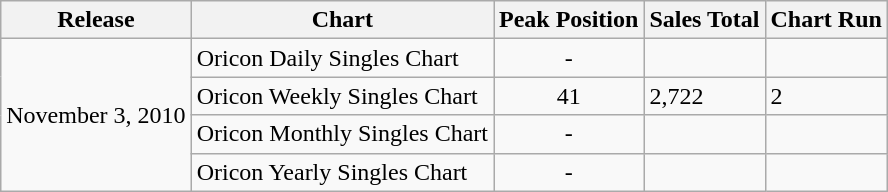<table class="wikitable">
<tr>
<th>Release</th>
<th>Chart</th>
<th>Peak Position</th>
<th>Sales Total</th>
<th>Chart Run</th>
</tr>
<tr>
<td rowspan="4">November 3, 2010</td>
<td>Oricon Daily Singles Chart</td>
<td align="center">-</td>
<td></td>
<td></td>
</tr>
<tr>
<td>Oricon Weekly Singles Chart</td>
<td align="center">41</td>
<td>2,722</td>
<td>2</td>
</tr>
<tr>
<td>Oricon Monthly Singles Chart</td>
<td align="center">-</td>
<td></td>
<td></td>
</tr>
<tr>
<td>Oricon Yearly Singles Chart</td>
<td align="center">-</td>
<td></td>
<td></td>
</tr>
</table>
